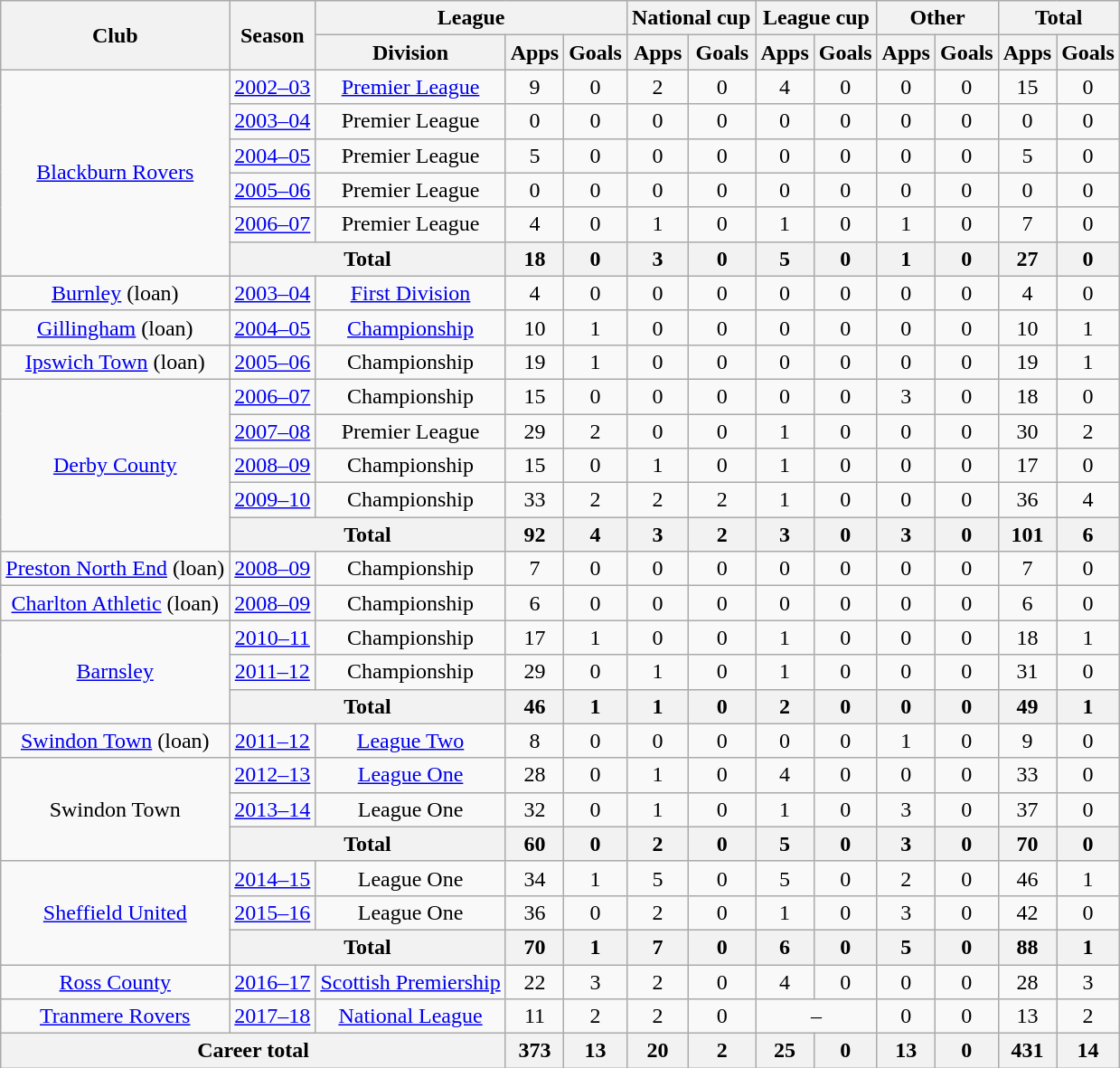<table class="wikitable" style="text-align: center">
<tr>
<th rowspan="2">Club</th>
<th rowspan="2">Season</th>
<th colspan="3">League</th>
<th colspan="2">National cup</th>
<th colspan="2">League cup</th>
<th colspan="2">Other</th>
<th colspan="2">Total</th>
</tr>
<tr>
<th>Division</th>
<th>Apps</th>
<th>Goals</th>
<th>Apps</th>
<th>Goals</th>
<th>Apps</th>
<th>Goals</th>
<th>Apps</th>
<th>Goals</th>
<th>Apps</th>
<th>Goals</th>
</tr>
<tr>
<td rowspan="6"><a href='#'>Blackburn Rovers</a></td>
<td><a href='#'>2002–03</a></td>
<td><a href='#'>Premier League</a></td>
<td>9</td>
<td>0</td>
<td>2</td>
<td>0</td>
<td>4</td>
<td>0</td>
<td>0</td>
<td>0</td>
<td>15</td>
<td>0</td>
</tr>
<tr>
<td><a href='#'>2003–04</a></td>
<td>Premier League</td>
<td>0</td>
<td>0</td>
<td>0</td>
<td>0</td>
<td>0</td>
<td>0</td>
<td>0</td>
<td>0</td>
<td>0</td>
<td>0</td>
</tr>
<tr>
<td><a href='#'>2004–05</a></td>
<td>Premier League</td>
<td>5</td>
<td>0</td>
<td>0</td>
<td>0</td>
<td>0</td>
<td>0</td>
<td>0</td>
<td>0</td>
<td>5</td>
<td>0</td>
</tr>
<tr>
<td><a href='#'>2005–06</a></td>
<td>Premier League</td>
<td>0</td>
<td>0</td>
<td>0</td>
<td>0</td>
<td>0</td>
<td>0</td>
<td>0</td>
<td>0</td>
<td>0</td>
<td>0</td>
</tr>
<tr>
<td><a href='#'>2006–07</a></td>
<td>Premier League</td>
<td>4</td>
<td>0</td>
<td>1</td>
<td>0</td>
<td>1</td>
<td>0</td>
<td>1</td>
<td>0</td>
<td>7</td>
<td>0</td>
</tr>
<tr>
<th colspan="2">Total</th>
<th>18</th>
<th>0</th>
<th>3</th>
<th>0</th>
<th>5</th>
<th>0</th>
<th>1</th>
<th>0</th>
<th>27</th>
<th>0</th>
</tr>
<tr>
<td><a href='#'>Burnley</a> (loan)</td>
<td><a href='#'>2003–04</a></td>
<td><a href='#'>First Division</a></td>
<td>4</td>
<td>0</td>
<td>0</td>
<td>0</td>
<td>0</td>
<td>0</td>
<td>0</td>
<td>0</td>
<td>4</td>
<td>0</td>
</tr>
<tr>
<td><a href='#'>Gillingham</a> (loan)</td>
<td><a href='#'>2004–05</a></td>
<td><a href='#'>Championship</a></td>
<td>10</td>
<td>1</td>
<td>0</td>
<td>0</td>
<td>0</td>
<td>0</td>
<td>0</td>
<td>0</td>
<td>10</td>
<td>1</td>
</tr>
<tr>
<td><a href='#'>Ipswich Town</a> (loan)</td>
<td><a href='#'>2005–06</a></td>
<td>Championship</td>
<td>19</td>
<td>1</td>
<td>0</td>
<td>0</td>
<td>0</td>
<td>0</td>
<td>0</td>
<td>0</td>
<td>19</td>
<td>1</td>
</tr>
<tr>
<td rowspan="5"><a href='#'>Derby County</a></td>
<td><a href='#'>2006–07</a></td>
<td>Championship</td>
<td>15</td>
<td>0</td>
<td>0</td>
<td>0</td>
<td>0</td>
<td>0</td>
<td>3</td>
<td>0</td>
<td>18</td>
<td>0</td>
</tr>
<tr>
<td><a href='#'>2007–08</a></td>
<td>Premier League</td>
<td>29</td>
<td>2</td>
<td>0</td>
<td>0</td>
<td>1</td>
<td>0</td>
<td>0</td>
<td>0</td>
<td>30</td>
<td>2</td>
</tr>
<tr>
<td><a href='#'>2008–09</a></td>
<td>Championship</td>
<td>15</td>
<td>0</td>
<td>1</td>
<td>0</td>
<td>1</td>
<td>0</td>
<td>0</td>
<td>0</td>
<td>17</td>
<td>0</td>
</tr>
<tr>
<td><a href='#'>2009–10</a></td>
<td>Championship</td>
<td>33</td>
<td>2</td>
<td>2</td>
<td>2</td>
<td>1</td>
<td>0</td>
<td>0</td>
<td>0</td>
<td>36</td>
<td>4</td>
</tr>
<tr>
<th colspan="2">Total</th>
<th>92</th>
<th>4</th>
<th>3</th>
<th>2</th>
<th>3</th>
<th>0</th>
<th>3</th>
<th>0</th>
<th>101</th>
<th>6</th>
</tr>
<tr>
<td><a href='#'>Preston North End</a> (loan)</td>
<td><a href='#'>2008–09</a></td>
<td>Championship</td>
<td>7</td>
<td>0</td>
<td>0</td>
<td>0</td>
<td>0</td>
<td>0</td>
<td>0</td>
<td>0</td>
<td>7</td>
<td>0</td>
</tr>
<tr>
<td><a href='#'>Charlton Athletic</a> (loan)</td>
<td><a href='#'>2008–09</a></td>
<td>Championship</td>
<td>6</td>
<td>0</td>
<td>0</td>
<td>0</td>
<td>0</td>
<td>0</td>
<td>0</td>
<td>0</td>
<td>6</td>
<td>0</td>
</tr>
<tr>
<td rowspan="3"><a href='#'>Barnsley</a></td>
<td><a href='#'>2010–11</a></td>
<td>Championship</td>
<td>17</td>
<td>1</td>
<td>0</td>
<td>0</td>
<td>1</td>
<td>0</td>
<td>0</td>
<td>0</td>
<td>18</td>
<td>1</td>
</tr>
<tr>
<td><a href='#'>2011–12</a></td>
<td>Championship</td>
<td>29</td>
<td>0</td>
<td>1</td>
<td>0</td>
<td>1</td>
<td>0</td>
<td>0</td>
<td>0</td>
<td>31</td>
<td>0</td>
</tr>
<tr>
<th colspan="2">Total</th>
<th>46</th>
<th>1</th>
<th>1</th>
<th>0</th>
<th>2</th>
<th>0</th>
<th>0</th>
<th>0</th>
<th>49</th>
<th>1</th>
</tr>
<tr>
<td><a href='#'>Swindon Town</a> (loan)</td>
<td><a href='#'>2011–12</a></td>
<td><a href='#'>League Two</a></td>
<td>8</td>
<td>0</td>
<td>0</td>
<td>0</td>
<td>0</td>
<td>0</td>
<td>1</td>
<td>0</td>
<td>9</td>
<td>0</td>
</tr>
<tr>
<td rowspan="3">Swindon Town</td>
<td><a href='#'>2012–13</a></td>
<td><a href='#'>League One</a></td>
<td>28</td>
<td>0</td>
<td>1</td>
<td>0</td>
<td>4</td>
<td>0</td>
<td>0</td>
<td>0</td>
<td>33</td>
<td>0</td>
</tr>
<tr>
<td><a href='#'>2013–14</a></td>
<td>League One</td>
<td>32</td>
<td>0</td>
<td>1</td>
<td>0</td>
<td>1</td>
<td>0</td>
<td>3</td>
<td>0</td>
<td>37</td>
<td>0</td>
</tr>
<tr>
<th colspan="2">Total</th>
<th>60</th>
<th>0</th>
<th>2</th>
<th>0</th>
<th>5</th>
<th>0</th>
<th>3</th>
<th>0</th>
<th>70</th>
<th>0</th>
</tr>
<tr>
<td rowspan="3"><a href='#'>Sheffield United</a></td>
<td><a href='#'>2014–15</a></td>
<td>League One</td>
<td>34</td>
<td>1</td>
<td>5</td>
<td>0</td>
<td>5</td>
<td>0</td>
<td>2</td>
<td>0</td>
<td>46</td>
<td>1</td>
</tr>
<tr>
<td><a href='#'>2015–16</a></td>
<td>League One</td>
<td>36</td>
<td>0</td>
<td>2</td>
<td>0</td>
<td>1</td>
<td>0</td>
<td>3</td>
<td>0</td>
<td>42</td>
<td>0</td>
</tr>
<tr>
<th colspan="2">Total</th>
<th>70</th>
<th>1</th>
<th>7</th>
<th>0</th>
<th>6</th>
<th>0</th>
<th>5</th>
<th>0</th>
<th>88</th>
<th>1</th>
</tr>
<tr>
<td><a href='#'>Ross County</a></td>
<td><a href='#'>2016–17</a></td>
<td><a href='#'>Scottish Premiership</a></td>
<td>22</td>
<td>3</td>
<td>2</td>
<td>0</td>
<td>4</td>
<td>0</td>
<td>0</td>
<td>0</td>
<td>28</td>
<td>3</td>
</tr>
<tr>
<td><a href='#'>Tranmere Rovers</a></td>
<td><a href='#'>2017–18</a></td>
<td><a href='#'>National League</a></td>
<td>11</td>
<td>2</td>
<td>2</td>
<td>0</td>
<td colspan="2">–</td>
<td>0</td>
<td>0</td>
<td>13</td>
<td>2</td>
</tr>
<tr>
<th colspan="3">Career total</th>
<th>373</th>
<th>13</th>
<th>20</th>
<th>2</th>
<th>25</th>
<th>0</th>
<th>13</th>
<th>0</th>
<th>431</th>
<th>14</th>
</tr>
</table>
